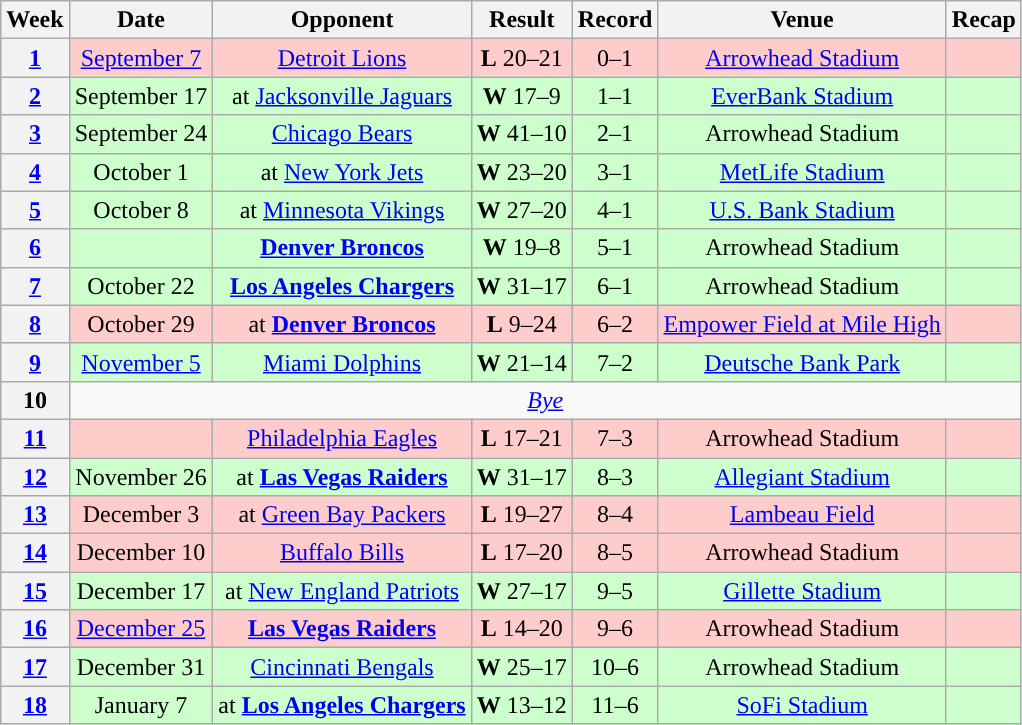<table class="wikitable" style="text-align:center">
<tr>
<th>Week</th>
<th>Date</th>
<th>Opponent</th>
<th>Result</th>
<th>Record</th>
<th>Venue</th>
<th>Recap</th>
</tr>
<tr style="background:#fcc">
<th><a href='#'>1</a></th>
<td><a href='#'>September 7</a></td>
<td><a href='#'>Detroit Lions</a></td>
<td><strong>L</strong> 20–21</td>
<td>0–1</td>
<td><a href='#'>Arrowhead Stadium</a></td>
<td></td>
</tr>
<tr style="background:#cfc">
<th><a href='#'>2</a></th>
<td>September 17</td>
<td>at <a href='#'>Jacksonville Jaguars</a></td>
<td><strong>W</strong> 17–9</td>
<td>1–1</td>
<td><a href='#'>EverBank Stadium</a></td>
<td></td>
</tr>
<tr style="background:#cfc">
<th><a href='#'>3</a></th>
<td>September 24</td>
<td><a href='#'>Chicago Bears</a></td>
<td><strong>W</strong> 41–10</td>
<td>2–1</td>
<td>Arrowhead Stadium</td>
<td></td>
</tr>
<tr style="background:#cfc">
<th><a href='#'>4</a></th>
<td>October 1</td>
<td>at <a href='#'>New York Jets</a></td>
<td><strong>W</strong> 23–20</td>
<td>3–1</td>
<td><a href='#'>MetLife Stadium</a></td>
<td></td>
</tr>
<tr style="background:#cfc">
<th><a href='#'>5</a></th>
<td>October 8</td>
<td>at <a href='#'>Minnesota Vikings</a></td>
<td><strong>W</strong> 27–20</td>
<td>4–1</td>
<td><a href='#'>U.S. Bank Stadium</a></td>
<td></td>
</tr>
<tr style="background:#cfc">
<th><a href='#'>6</a></th>
<td></td>
<td><strong><a href='#'>Denver Broncos</a></strong></td>
<td><strong>W</strong> 19–8</td>
<td>5–1</td>
<td>Arrowhead Stadium</td>
<td></td>
</tr>
<tr style="background:#cfc">
<th><a href='#'>7</a></th>
<td>October 22</td>
<td><strong><a href='#'>Los Angeles Chargers</a></strong></td>
<td><strong>W</strong> 31–17</td>
<td>6–1</td>
<td>Arrowhead Stadium</td>
<td></td>
</tr>
<tr style="background:#fcc">
<th><a href='#'>8</a></th>
<td>October 29</td>
<td>at <strong><a href='#'>Denver Broncos</a></strong></td>
<td><strong>L</strong> 9–24</td>
<td>6–2</td>
<td><a href='#'>Empower Field at Mile High</a></td>
<td></td>
</tr>
<tr style="background:#cfc">
<th><a href='#'>9</a></th>
<td><a href='#'>November 5</a></td>
<td><a href='#'>Miami Dolphins</a></td>
<td><strong>W</strong> 21–14</td>
<td>7–2</td>
<td> <a href='#'>Deutsche Bank Park</a> </td>
<td></td>
</tr>
<tr>
<th>10</th>
<td colspan="6"><em><a href='#'>Bye</a></em></td>
</tr>
<tr style="background:#fcc">
<th><a href='#'>11</a></th>
<td></td>
<td><a href='#'>Philadelphia Eagles</a></td>
<td><strong>L</strong> 17–21</td>
<td>7–3</td>
<td>Arrowhead Stadium</td>
<td></td>
</tr>
<tr style="background:#cfc">
<th><a href='#'>12</a></th>
<td>November 26</td>
<td>at <strong><a href='#'>Las Vegas Raiders</a></strong></td>
<td><strong>W</strong> 31–17</td>
<td>8–3</td>
<td><a href='#'>Allegiant Stadium</a></td>
<td></td>
</tr>
<tr style="background:#fcc">
<th><a href='#'>13</a></th>
<td>December 3</td>
<td>at <a href='#'>Green Bay Packers</a></td>
<td><strong>L</strong> 19–27</td>
<td>8–4</td>
<td><a href='#'>Lambeau Field</a></td>
<td></td>
</tr>
<tr style="background:#fcc">
<th><a href='#'>14</a></th>
<td>December 10</td>
<td><a href='#'>Buffalo Bills</a></td>
<td><strong>L</strong> 17–20</td>
<td>8–5</td>
<td>Arrowhead Stadium</td>
<td></td>
</tr>
<tr style="background:#cfc">
<th><a href='#'>15</a></th>
<td>December 17</td>
<td>at <a href='#'>New England Patriots</a></td>
<td><strong>W</strong> 27–17</td>
<td>9–5</td>
<td><a href='#'>Gillette Stadium</a></td>
<td></td>
</tr>
<tr style="background:#fcc">
<th><a href='#'>16</a></th>
<td><a href='#'>December 25</a></td>
<td><strong><a href='#'>Las Vegas Raiders</a></strong></td>
<td><strong>L</strong> 14–20</td>
<td>9–6</td>
<td>Arrowhead Stadium</td>
<td></td>
</tr>
<tr style="background:#cfc">
<th><a href='#'>17</a></th>
<td>December 31</td>
<td><a href='#'>Cincinnati Bengals</a></td>
<td><strong>W</strong> 25–17</td>
<td>10–6</td>
<td>Arrowhead Stadium</td>
<td></td>
</tr>
<tr style="background:#cfc">
<th><a href='#'>18</a></th>
<td>January 7</td>
<td>at <strong><a href='#'>Los Angeles Chargers</a></strong></td>
<td><strong>W</strong> 13–12</td>
<td>11–6</td>
<td><a href='#'>SoFi Stadium</a></td>
<td></td>
</tr>
</table>
